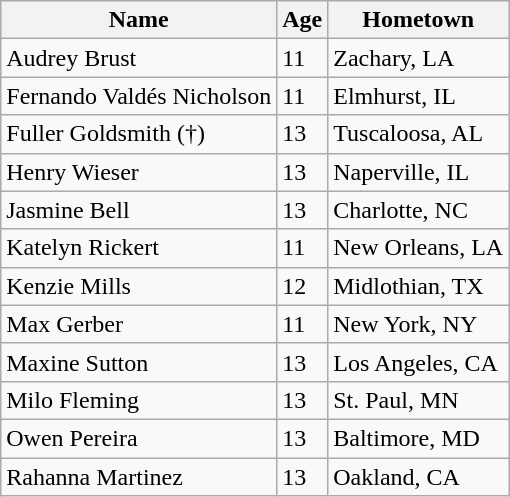<table class="wikitable">
<tr>
<th>Name</th>
<th>Age</th>
<th>Hometown</th>
</tr>
<tr>
<td>Audrey Brust</td>
<td>11</td>
<td>Zachary, LA</td>
</tr>
<tr>
<td>Fernando Valdés Nicholson</td>
<td>11</td>
<td>Elmhurst, IL</td>
</tr>
<tr>
<td>Fuller Goldsmith (†)</td>
<td>13</td>
<td>Tuscaloosa, AL</td>
</tr>
<tr>
<td>Henry Wieser</td>
<td>13</td>
<td>Naperville, IL</td>
</tr>
<tr>
<td>Jasmine Bell</td>
<td>13</td>
<td>Charlotte, NC</td>
</tr>
<tr>
<td>Katelyn Rickert</td>
<td>11</td>
<td>New Orleans, LA</td>
</tr>
<tr>
<td>Kenzie Mills</td>
<td>12</td>
<td>Midlothian, TX</td>
</tr>
<tr>
<td>Max Gerber</td>
<td>11</td>
<td>New York, NY</td>
</tr>
<tr>
<td>Maxine Sutton</td>
<td>13</td>
<td>Los Angeles, CA</td>
</tr>
<tr>
<td>Milo Fleming</td>
<td>13</td>
<td>St. Paul, MN</td>
</tr>
<tr>
<td>Owen Pereira</td>
<td>13</td>
<td>Baltimore, MD</td>
</tr>
<tr>
<td>Rahanna Martinez</td>
<td>13</td>
<td>Oakland, CA</td>
</tr>
</table>
